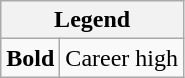<table class="wikitable mw-collapsible mw-collapsed">
<tr>
<th colspan="2">Legend</th>
</tr>
<tr>
<td><strong>Bold</strong></td>
<td>Career high</td>
</tr>
</table>
